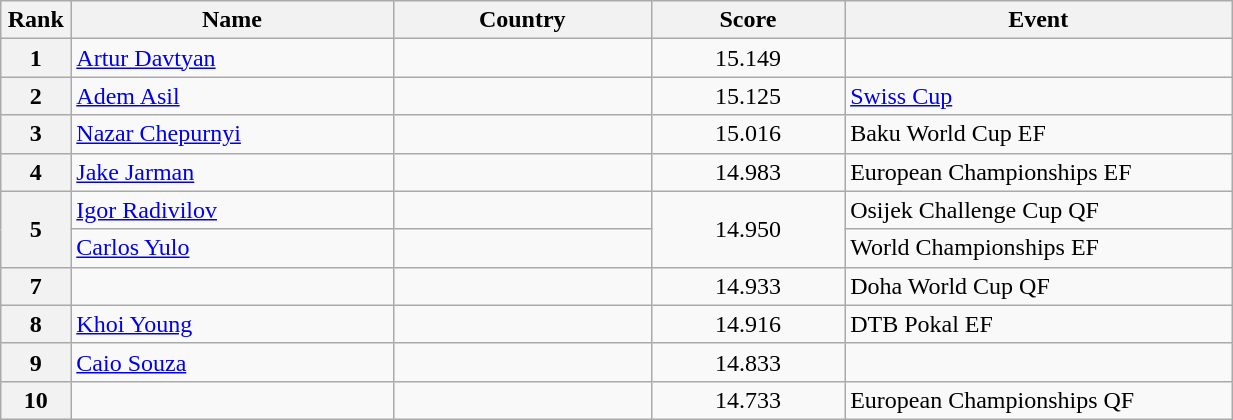<table class="wikitable sortable" style="width:65%;">
<tr>
<th style="text-align:center; width:5%;">Rank</th>
<th style="text-align:center; width:25%;">Name</th>
<th style="text-align:center; width:20%;">Country</th>
<th style="text-align:center; width:15%;">Score</th>
<th style="text-align:center; width:30%;">Event</th>
</tr>
<tr>
<th>1</th>
<td><a href='#'>Artur Davtyan</a></td>
<td></td>
<td align="center">15.149</td>
<td></td>
</tr>
<tr>
<th>2</th>
<td><a href='#'>Adem Asil</a></td>
<td></td>
<td align="center">15.125</td>
<td><a href='#'>Swiss Cup</a></td>
</tr>
<tr>
<th>3</th>
<td><a href='#'>Nazar Chepurnyi</a></td>
<td></td>
<td align="center">15.016</td>
<td>Baku World Cup EF</td>
</tr>
<tr>
<th>4</th>
<td><a href='#'>Jake Jarman</a></td>
<td></td>
<td align="center">14.983</td>
<td>European Championships EF</td>
</tr>
<tr>
<th rowspan="2">5</th>
<td><a href='#'>Igor Radivilov</a></td>
<td></td>
<td align="center" rowspan="2">14.950</td>
<td>Osijek Challenge Cup QF</td>
</tr>
<tr>
<td><a href='#'>Carlos Yulo</a></td>
<td></td>
<td>World Championships EF</td>
</tr>
<tr>
<th>7</th>
<td></td>
<td></td>
<td align="center">14.933</td>
<td>Doha World Cup QF</td>
</tr>
<tr>
<th>8</th>
<td><a href='#'>Khoi Young</a></td>
<td></td>
<td align="center">14.916</td>
<td>DTB Pokal EF</td>
</tr>
<tr>
<th>9</th>
<td><a href='#'>Caio Souza</a></td>
<td></td>
<td align="center">14.833</td>
<td></td>
</tr>
<tr>
<th>10</th>
<td></td>
<td></td>
<td align="center">14.733</td>
<td>European Championships QF</td>
</tr>
</table>
